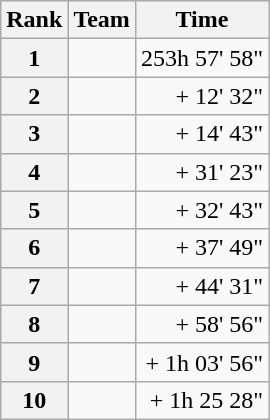<table class="wikitable">
<tr>
<th scope="col">Rank</th>
<th scope="col">Team</th>
<th scope="col">Time</th>
</tr>
<tr>
<th scope="row">1</th>
<td></td>
<td style="text-align:right;">253h 57' 58"</td>
</tr>
<tr>
<th scope="row">2</th>
<td></td>
<td style="text-align:right;">+ 12' 32"</td>
</tr>
<tr>
<th scope="row">3</th>
<td></td>
<td style="text-align:right;">+ 14' 43"</td>
</tr>
<tr>
<th scope="row">4</th>
<td></td>
<td style="text-align:right;">+ 31' 23"</td>
</tr>
<tr>
<th scope="row">5</th>
<td></td>
<td style="text-align:right;">+ 32' 43"</td>
</tr>
<tr>
<th scope="row">6</th>
<td></td>
<td style="text-align:right;">+ 37' 49"</td>
</tr>
<tr>
<th scope="row">7</th>
<td></td>
<td style="text-align:right;">+ 44' 31"</td>
</tr>
<tr>
<th scope="row">8</th>
<td></td>
<td style="text-align:right;">+ 58' 56"</td>
</tr>
<tr>
<th scope="row">9</th>
<td></td>
<td style="text-align:right;">+ 1h 03' 56"</td>
</tr>
<tr>
<th scope="row">10</th>
<td></td>
<td style="text-align:right;">+ 1h 25 28"</td>
</tr>
</table>
